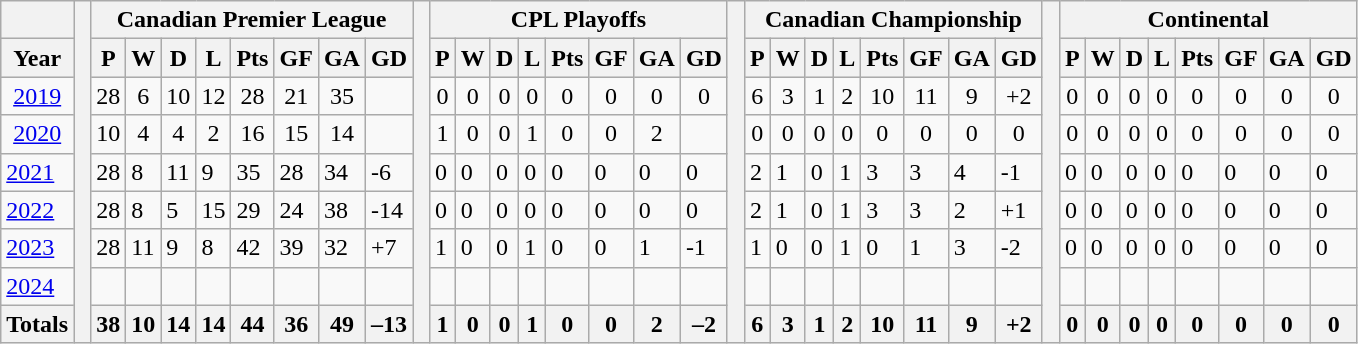<table class="wikitable">
<tr>
<th colspan="1" bgcolor="#ffffff"> </th>
<th rowspan="9" bgcolor="#ffffff"> </th>
<th colspan="8">Canadian Premier League</th>
<th rowspan="9" bgcolor="#ffffff"> </th>
<th colspan="8">CPL Playoffs</th>
<th rowspan="9" bgcolor="#ffffff"> </th>
<th colspan="8">Canadian Championship</th>
<th rowspan="9" bgcolor="#ffffff"> </th>
<th colspan="8">Continental</th>
</tr>
<tr bgcolor="#e0e0e0">
<th>Year</th>
<th>P</th>
<th>W</th>
<th>D</th>
<th>L</th>
<th>Pts</th>
<th>GF</th>
<th>GA</th>
<th>GD</th>
<th>P</th>
<th>W</th>
<th>D</th>
<th>L</th>
<th>Pts</th>
<th>GF</th>
<th>GA</th>
<th>GD</th>
<th>P</th>
<th>W</th>
<th>D</th>
<th>L</th>
<th>Pts</th>
<th>GF</th>
<th>GA</th>
<th>GD</th>
<th>P</th>
<th>W</th>
<th>D</th>
<th>L</th>
<th>Pts</th>
<th>GF</th>
<th>GA</th>
<th>GD</th>
</tr>
<tr ALIGN="center">
<td><a href='#'>2019</a></td>
<td>28</td>
<td>6</td>
<td>10</td>
<td>12</td>
<td>28</td>
<td>21</td>
<td>35</td>
<td></td>
<td>0</td>
<td>0</td>
<td>0</td>
<td>0</td>
<td>0</td>
<td>0</td>
<td>0</td>
<td>0</td>
<td>6</td>
<td>3</td>
<td>1</td>
<td>2</td>
<td>10</td>
<td>11</td>
<td>9</td>
<td>+2</td>
<td>0</td>
<td>0</td>
<td>0</td>
<td>0</td>
<td>0</td>
<td>0</td>
<td>0</td>
<td>0</td>
</tr>
<tr ALIGN="center">
<td><a href='#'>2020</a></td>
<td>10</td>
<td>4</td>
<td>4</td>
<td>2</td>
<td>16</td>
<td>15</td>
<td>14</td>
<td></td>
<td>1</td>
<td>0</td>
<td>0</td>
<td>1</td>
<td>0</td>
<td>0</td>
<td>2</td>
<td></td>
<td>0</td>
<td>0</td>
<td>0</td>
<td>0</td>
<td>0</td>
<td>0</td>
<td>0</td>
<td>0</td>
<td>0</td>
<td>0</td>
<td>0</td>
<td>0</td>
<td>0</td>
<td>0</td>
<td>0</td>
<td>0</td>
</tr>
<tr>
<td><a href='#'>2021</a></td>
<td>28</td>
<td>8</td>
<td>11</td>
<td>9</td>
<td>35</td>
<td>28</td>
<td>34</td>
<td>-6</td>
<td>0</td>
<td>0</td>
<td>0</td>
<td>0</td>
<td>0</td>
<td>0</td>
<td>0</td>
<td>0</td>
<td>2</td>
<td>1</td>
<td>0</td>
<td>1</td>
<td>3</td>
<td>3</td>
<td>4</td>
<td>-1</td>
<td>0</td>
<td>0</td>
<td>0</td>
<td>0</td>
<td>0</td>
<td>0</td>
<td>0</td>
<td>0</td>
</tr>
<tr>
<td><a href='#'>2022</a></td>
<td>28</td>
<td>8</td>
<td>5</td>
<td>15</td>
<td>29</td>
<td>24</td>
<td>38</td>
<td>-14</td>
<td>0</td>
<td>0</td>
<td>0</td>
<td>0</td>
<td>0</td>
<td>0</td>
<td>0</td>
<td>0</td>
<td>2</td>
<td>1</td>
<td>0</td>
<td>1</td>
<td>3</td>
<td>3</td>
<td>2</td>
<td>+1</td>
<td>0</td>
<td>0</td>
<td>0</td>
<td>0</td>
<td>0</td>
<td>0</td>
<td>0</td>
<td>0</td>
</tr>
<tr>
<td><a href='#'>2023</a></td>
<td>28</td>
<td>11</td>
<td>9</td>
<td>8</td>
<td>42</td>
<td>39</td>
<td>32</td>
<td>+7</td>
<td>1</td>
<td>0</td>
<td>0</td>
<td>1</td>
<td>0</td>
<td>0</td>
<td>1</td>
<td>-1</td>
<td>1</td>
<td>0</td>
<td>0</td>
<td>1</td>
<td>0</td>
<td>1</td>
<td>3</td>
<td>-2</td>
<td>0</td>
<td>0</td>
<td>0</td>
<td>0</td>
<td>0</td>
<td>0</td>
<td>0</td>
<td>0</td>
</tr>
<tr>
<td><a href='#'>2024</a></td>
<td></td>
<td></td>
<td></td>
<td></td>
<td></td>
<td></td>
<td></td>
<td></td>
<td></td>
<td></td>
<td></td>
<td></td>
<td></td>
<td></td>
<td></td>
<td></td>
<td></td>
<td></td>
<td></td>
<td></td>
<td></td>
<td></td>
<td></td>
<td></td>
<td></td>
<td></td>
<td></td>
<td></td>
<td></td>
<td></td>
<td></td>
<td></td>
</tr>
<tr ALIGN="center">
<th colspan="1">Totals</th>
<th>38</th>
<th>10</th>
<th>14</th>
<th>14</th>
<th>44</th>
<th>36</th>
<th>49</th>
<th>–13</th>
<th>1</th>
<th>0</th>
<th>0</th>
<th>1</th>
<th>0</th>
<th>0</th>
<th>2</th>
<th>–2</th>
<th>6</th>
<th>3</th>
<th>1</th>
<th>2</th>
<th>10</th>
<th>11</th>
<th>9</th>
<th>+2</th>
<th>0</th>
<th>0</th>
<th>0</th>
<th>0</th>
<th>0</th>
<th>0</th>
<th>0</th>
<th>0</th>
</tr>
</table>
